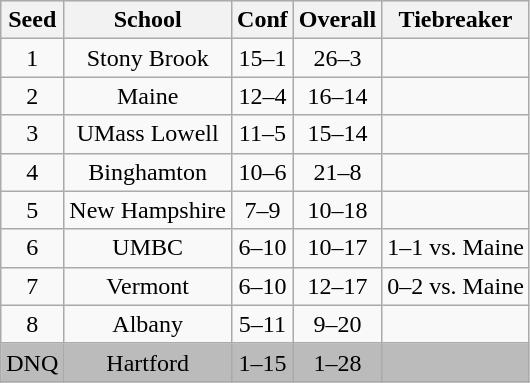<table class="wikitable" style="text-align: center;">
<tr bgcolor="#efefef">
<th>Seed</th>
<th>School</th>
<th>Conf</th>
<th>Overall</th>
<th>Tiebreaker</th>
</tr>
<tr>
<td>1</td>
<td>Stony Brook</td>
<td>15–1</td>
<td>26–3</td>
<td></td>
</tr>
<tr>
<td>2</td>
<td>Maine</td>
<td>12–4</td>
<td>16–14</td>
<td></td>
</tr>
<tr>
<td>3</td>
<td>UMass Lowell</td>
<td>11–5</td>
<td>15–14</td>
<td></td>
</tr>
<tr>
<td>4</td>
<td>Binghamton</td>
<td>10–6</td>
<td>21–8</td>
<td></td>
</tr>
<tr>
<td>5</td>
<td>New Hampshire</td>
<td>7–9</td>
<td>10–18</td>
<td></td>
</tr>
<tr>
<td>6</td>
<td>UMBC</td>
<td>6–10</td>
<td>10–17</td>
<td>1–1 vs. Maine</td>
</tr>
<tr>
<td>7</td>
<td>Vermont</td>
<td>6–10</td>
<td>12–17</td>
<td>0–2 vs. Maine</td>
</tr>
<tr>
<td>8</td>
<td>Albany</td>
<td>5–11</td>
<td>9–20</td>
<td></td>
</tr>
<tr bgcolor=#bbbbbb>
<td>DNQ</td>
<td>Hartford</td>
<td>1–15</td>
<td>1–28</td>
<td></td>
</tr>
<tr>
</tr>
</table>
